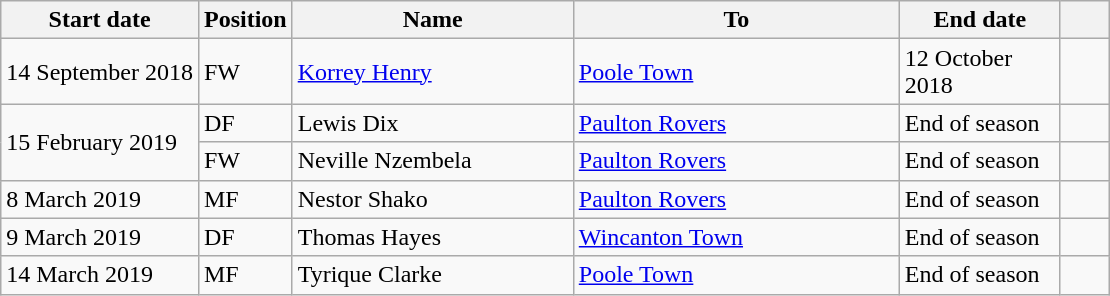<table class="wikitable">
<tr>
<th>Start date</th>
<th style="width:50px">Position</th>
<th style="width:180px">Name</th>
<th style="width:210px;">To</th>
<th style="width:100px;">End date</th>
<th style="width:25px"></th>
</tr>
<tr>
<td>14 September 2018</td>
<td>FW</td>
<td> <a href='#'>Korrey Henry</a></td>
<td><a href='#'>Poole Town</a></td>
<td>12 October 2018</td>
<td></td>
</tr>
<tr>
<td rowspan="2">15 February 2019</td>
<td>DF</td>
<td> Lewis Dix</td>
<td><a href='#'>Paulton Rovers</a></td>
<td>End of season</td>
<td></td>
</tr>
<tr>
<td>FW</td>
<td> Neville Nzembela</td>
<td><a href='#'>Paulton Rovers</a></td>
<td>End of season</td>
<td></td>
</tr>
<tr>
<td>8 March 2019</td>
<td>MF</td>
<td> Nestor Shako</td>
<td><a href='#'>Paulton Rovers</a></td>
<td>End of season</td>
<td></td>
</tr>
<tr>
<td>9 March 2019</td>
<td>DF</td>
<td> Thomas Hayes</td>
<td><a href='#'>Wincanton Town</a></td>
<td>End of season</td>
<td></td>
</tr>
<tr>
<td>14 March 2019</td>
<td>MF</td>
<td> Tyrique Clarke</td>
<td><a href='#'>Poole Town</a></td>
<td>End of season</td>
<td></td>
</tr>
</table>
